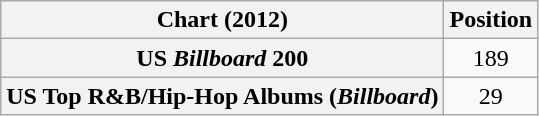<table class="wikitable sortable plainrowheaders" style="text-align:center">
<tr>
<th scope="col">Chart (2012)</th>
<th scope="col">Position</th>
</tr>
<tr>
<th scope="row">US <em>Billboard</em> 200</th>
<td>189</td>
</tr>
<tr>
<th scope="row">US Top R&B/Hip-Hop Albums (<em>Billboard</em>)</th>
<td>29</td>
</tr>
</table>
